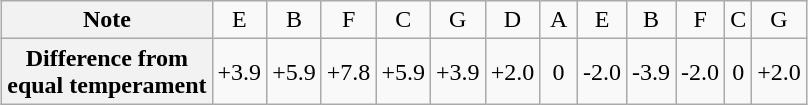<table class="wikitable" style="margin:2.5em auto; text-align:center">
<tr>
<th>Note</th>
<td>E</td>
<td>B</td>
<td>F</td>
<td>C</td>
<td>G</td>
<td>D</td>
<td> A </td>
<td>E</td>
<td>B</td>
<td>F</td>
<td>C</td>
<td>G</td>
</tr>
<tr>
<th>Difference from<br>equal temperament</th>
<td>+3.9</td>
<td>+5.9</td>
<td>+7.8</td>
<td>+5.9</td>
<td>+3.9</td>
<td>+2.0</td>
<td>0</td>
<td>-2.0</td>
<td>-3.9</td>
<td>-2.0</td>
<td>0</td>
<td>+2.0</td>
</tr>
</table>
